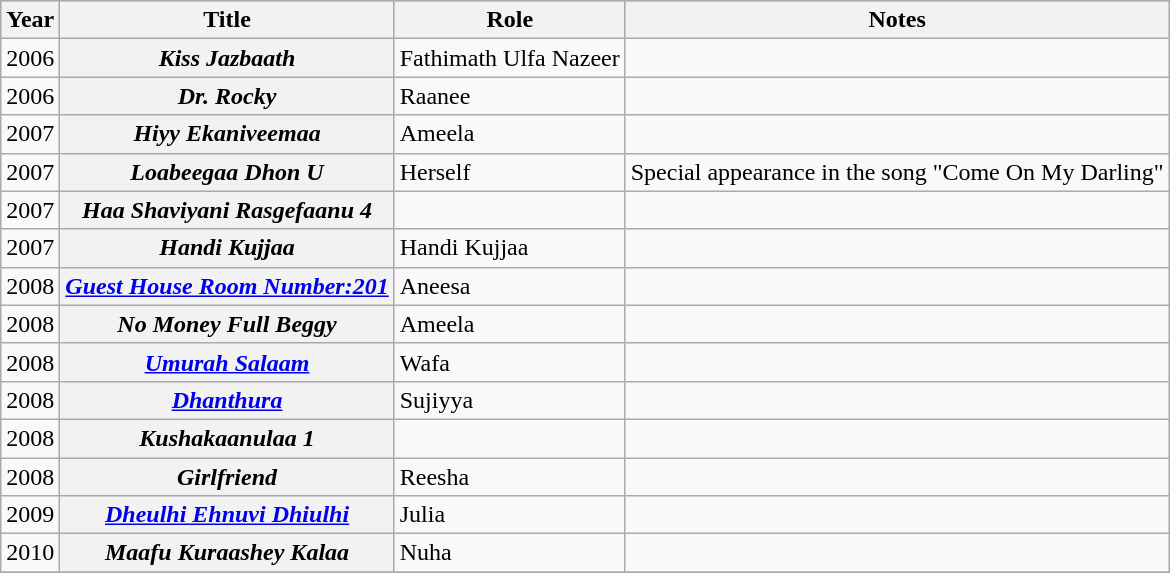<table class="wikitable sortable plainrowheaders">
<tr style="background:#ccc; text-align:center;">
<th scope="col">Year</th>
<th scope="col">Title</th>
<th scope="col">Role</th>
<th scope="col">Notes</th>
</tr>
<tr>
<td>2006</td>
<th scope="row"><em>Kiss Jazbaath</em></th>
<td>Fathimath Ulfa Nazeer</td>
<td></td>
</tr>
<tr>
<td>2006</td>
<th scope="row"><em>Dr. Rocky</em></th>
<td>Raanee</td>
<td></td>
</tr>
<tr>
<td>2007</td>
<th scope="row"><em>Hiyy Ekaniveemaa</em></th>
<td>Ameela</td>
<td></td>
</tr>
<tr>
<td>2007</td>
<th scope="row"><em>Loabeegaa Dhon U</em></th>
<td>Herself</td>
<td>Special appearance in the song "Come On My Darling"</td>
</tr>
<tr>
<td>2007</td>
<th scope="row"><em>Haa Shaviyani Rasgefaanu 4</em></th>
<td></td>
<td></td>
</tr>
<tr>
<td>2007</td>
<th scope="row"><em>Handi Kujjaa</em></th>
<td>Handi Kujjaa</td>
<td></td>
</tr>
<tr>
<td>2008</td>
<th scope="row"><em><a href='#'>Guest House Room Number:201</a></em></th>
<td>Aneesa</td>
<td></td>
</tr>
<tr>
<td>2008</td>
<th scope="row"><em>No Money Full Beggy</em></th>
<td>Ameela</td>
<td></td>
</tr>
<tr>
<td>2008</td>
<th scope="row"><a href='#'><em>Umurah Salaam</em></a></th>
<td>Wafa</td>
<td></td>
</tr>
<tr>
<td>2008</td>
<th scope="row"><em><a href='#'>Dhanthura</a></em></th>
<td>Sujiyya</td>
<td></td>
</tr>
<tr>
<td>2008</td>
<th scope="row"><em>Kushakaanulaa 1</em></th>
<td></td>
<td></td>
</tr>
<tr>
<td>2008</td>
<th scope="row"><em>Girlfriend</em></th>
<td>Reesha</td>
<td></td>
</tr>
<tr>
<td>2009</td>
<th scope="row"><em><a href='#'>Dheulhi Ehnuvi Dhiulhi</a></em></th>
<td>Julia</td>
<td></td>
</tr>
<tr>
<td>2010</td>
<th scope="row"><em>Maafu Kuraashey Kalaa</em></th>
<td>Nuha</td>
<td></td>
</tr>
<tr>
</tr>
</table>
